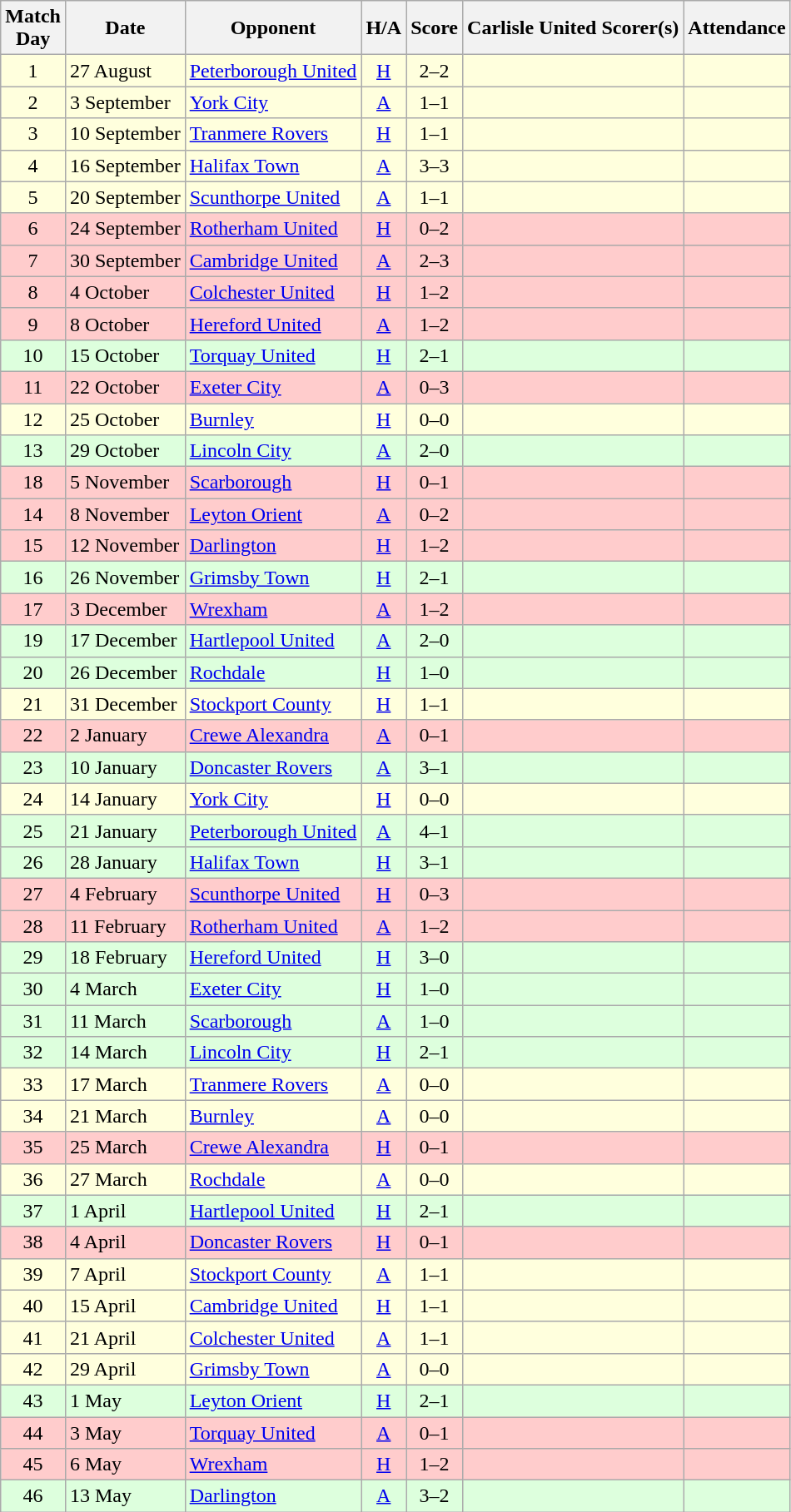<table class="wikitable" style="text-align:center">
<tr>
<th>Match<br> Day</th>
<th>Date</th>
<th>Opponent</th>
<th>H/A</th>
<th>Score</th>
<th>Carlisle United Scorer(s)</th>
<th>Attendance</th>
</tr>
<tr bgcolor=#ffffdd>
<td>1</td>
<td align=left>27 August</td>
<td align=left><a href='#'>Peterborough United</a></td>
<td><a href='#'>H</a></td>
<td>2–2</td>
<td align=left></td>
<td></td>
</tr>
<tr bgcolor=#ffffdd>
<td>2</td>
<td align=left>3 September</td>
<td align=left><a href='#'>York City</a></td>
<td><a href='#'>A</a></td>
<td>1–1</td>
<td align=left></td>
<td></td>
</tr>
<tr bgcolor=#ffffdd>
<td>3</td>
<td align=left>10 September</td>
<td align=left><a href='#'>Tranmere Rovers</a></td>
<td><a href='#'>H</a></td>
<td>1–1</td>
<td align=left></td>
<td></td>
</tr>
<tr bgcolor=#ffffdd>
<td>4</td>
<td align=left>16 September</td>
<td align=left><a href='#'>Halifax Town</a></td>
<td><a href='#'>A</a></td>
<td>3–3</td>
<td align=left></td>
<td></td>
</tr>
<tr bgcolor=#ffffdd>
<td>5</td>
<td align=left>20 September</td>
<td align=left><a href='#'>Scunthorpe United</a></td>
<td><a href='#'>A</a></td>
<td>1–1</td>
<td align=left></td>
<td></td>
</tr>
<tr bgcolor=#FFCCCC>
<td>6</td>
<td align=left>24 September</td>
<td align=left><a href='#'>Rotherham United</a></td>
<td><a href='#'>H</a></td>
<td>0–2</td>
<td align=left></td>
<td></td>
</tr>
<tr bgcolor=#FFCCCC>
<td>7</td>
<td align=left>30 September</td>
<td align=left><a href='#'>Cambridge United</a></td>
<td><a href='#'>A</a></td>
<td>2–3</td>
<td align=left></td>
<td></td>
</tr>
<tr bgcolor=#FFCCCC>
<td>8</td>
<td align=left>4 October</td>
<td align=left><a href='#'>Colchester United</a></td>
<td><a href='#'>H</a></td>
<td>1–2</td>
<td align=left></td>
<td></td>
</tr>
<tr bgcolor=#FFCCCC>
<td>9</td>
<td align=left>8 October</td>
<td align=left><a href='#'>Hereford United</a></td>
<td><a href='#'>A</a></td>
<td>1–2</td>
<td align=left></td>
<td></td>
</tr>
<tr bgcolor=#ddffdd>
<td>10</td>
<td align=left>15 October</td>
<td align=left><a href='#'>Torquay United</a></td>
<td><a href='#'>H</a></td>
<td>2–1</td>
<td align=left></td>
<td></td>
</tr>
<tr bgcolor=#FFCCCC>
<td>11</td>
<td align=left>22 October</td>
<td align=left><a href='#'>Exeter City</a></td>
<td><a href='#'>A</a></td>
<td>0–3</td>
<td align=left></td>
<td></td>
</tr>
<tr bgcolor=#ffffdd>
<td>12</td>
<td align=left>25 October</td>
<td align=left><a href='#'>Burnley</a></td>
<td><a href='#'>H</a></td>
<td>0–0</td>
<td align=left></td>
<td></td>
</tr>
<tr bgcolor=#ddffdd>
<td>13</td>
<td align=left>29 October</td>
<td align=left><a href='#'>Lincoln City</a></td>
<td><a href='#'>A</a></td>
<td>2–0</td>
<td align=left></td>
<td></td>
</tr>
<tr bgcolor=#FFCCCC>
<td>18</td>
<td align=left>5 November</td>
<td align=left><a href='#'>Scarborough</a></td>
<td><a href='#'>H</a></td>
<td>0–1</td>
<td align=left></td>
<td></td>
</tr>
<tr bgcolor=#FFCCCC>
<td>14</td>
<td align=left>8 November</td>
<td align=left><a href='#'>Leyton Orient</a></td>
<td><a href='#'>A</a></td>
<td>0–2</td>
<td align=left></td>
<td></td>
</tr>
<tr bgcolor=#FFCCCC>
<td>15</td>
<td align=left>12 November</td>
<td align=left><a href='#'>Darlington</a></td>
<td><a href='#'>H</a></td>
<td>1–2</td>
<td align=left></td>
<td></td>
</tr>
<tr bgcolor=#ddffdd>
<td>16</td>
<td align=left>26 November</td>
<td align=left><a href='#'>Grimsby Town</a></td>
<td><a href='#'>H</a></td>
<td>2–1</td>
<td align=left></td>
<td></td>
</tr>
<tr bgcolor=#FFCCCC>
<td>17</td>
<td align=left>3 December</td>
<td align=left><a href='#'>Wrexham</a></td>
<td><a href='#'>A</a></td>
<td>1–2</td>
<td align=left></td>
<td></td>
</tr>
<tr bgcolor=#ddffdd>
<td>19</td>
<td align=left>17 December</td>
<td align=left><a href='#'>Hartlepool United</a></td>
<td><a href='#'>A</a></td>
<td>2–0</td>
<td align=left></td>
<td></td>
</tr>
<tr bgcolor=#ddffdd>
<td>20</td>
<td align=left>26 December</td>
<td align=left><a href='#'>Rochdale</a></td>
<td><a href='#'>H</a></td>
<td>1–0</td>
<td align=left></td>
<td></td>
</tr>
<tr bgcolor=#ffffdd>
<td>21</td>
<td align=left>31 December</td>
<td align=left><a href='#'>Stockport County</a></td>
<td><a href='#'>H</a></td>
<td>1–1</td>
<td align=left></td>
<td></td>
</tr>
<tr bgcolor=#FFCCCC>
<td>22</td>
<td align=left>2 January</td>
<td align=left><a href='#'>Crewe Alexandra</a></td>
<td><a href='#'>A</a></td>
<td>0–1</td>
<td align=left></td>
<td></td>
</tr>
<tr bgcolor=#ddffdd>
<td>23</td>
<td align=left>10 January</td>
<td align=left><a href='#'>Doncaster Rovers</a></td>
<td><a href='#'>A</a></td>
<td>3–1</td>
<td align=left></td>
<td></td>
</tr>
<tr bgcolor=#ffffdd>
<td>24</td>
<td align=left>14 January</td>
<td align=left><a href='#'>York City</a></td>
<td><a href='#'>H</a></td>
<td>0–0</td>
<td align=left></td>
<td></td>
</tr>
<tr bgcolor=#ddffdd>
<td>25</td>
<td align=left>21 January</td>
<td align=left><a href='#'>Peterborough United</a></td>
<td><a href='#'>A</a></td>
<td>4–1</td>
<td align=left></td>
<td></td>
</tr>
<tr bgcolor=#ddffdd>
<td>26</td>
<td align=left>28 January</td>
<td align=left><a href='#'>Halifax Town</a></td>
<td><a href='#'>H</a></td>
<td>3–1</td>
<td align=left></td>
<td></td>
</tr>
<tr bgcolor=#FFCCCC>
<td>27</td>
<td align=left>4 February</td>
<td align=left><a href='#'>Scunthorpe United</a></td>
<td><a href='#'>H</a></td>
<td>0–3</td>
<td align=left></td>
<td></td>
</tr>
<tr bgcolor=#FFCCCC>
<td>28</td>
<td align=left>11 February</td>
<td align=left><a href='#'>Rotherham United</a></td>
<td><a href='#'>A</a></td>
<td>1–2</td>
<td align=left></td>
<td></td>
</tr>
<tr bgcolor=#ddffdd>
<td>29</td>
<td align=left>18 February</td>
<td align=left><a href='#'>Hereford United</a></td>
<td><a href='#'>H</a></td>
<td>3–0</td>
<td align=left></td>
<td></td>
</tr>
<tr bgcolor=#ddffdd>
<td>30</td>
<td align=left>4 March</td>
<td align=left><a href='#'>Exeter City</a></td>
<td><a href='#'>H</a></td>
<td>1–0</td>
<td align=left></td>
<td></td>
</tr>
<tr bgcolor=#ddffdd>
<td>31</td>
<td align=left>11 March</td>
<td align=left><a href='#'>Scarborough</a></td>
<td><a href='#'>A</a></td>
<td>1–0</td>
<td align=left></td>
<td></td>
</tr>
<tr bgcolor=#ddffdd>
<td>32</td>
<td align=left>14 March</td>
<td align=left><a href='#'>Lincoln City</a></td>
<td><a href='#'>H</a></td>
<td>2–1</td>
<td align=left></td>
<td></td>
</tr>
<tr bgcolor=#ffffdd>
<td>33</td>
<td align=left>17 March</td>
<td align=left><a href='#'>Tranmere Rovers</a></td>
<td><a href='#'>A</a></td>
<td>0–0</td>
<td align=left></td>
<td></td>
</tr>
<tr bgcolor=#ffffdd>
<td>34</td>
<td align=left>21 March</td>
<td align=left><a href='#'>Burnley</a></td>
<td><a href='#'>A</a></td>
<td>0–0</td>
<td align=left></td>
<td></td>
</tr>
<tr bgcolor=#FFCCCC>
<td>35</td>
<td align=left>25 March</td>
<td align=left><a href='#'>Crewe Alexandra</a></td>
<td><a href='#'>H</a></td>
<td>0–1</td>
<td align=left></td>
<td></td>
</tr>
<tr bgcolor=#ffffdd>
<td>36</td>
<td align=left>27 March</td>
<td align=left><a href='#'>Rochdale</a></td>
<td><a href='#'>A</a></td>
<td>0–0</td>
<td align=left></td>
<td></td>
</tr>
<tr bgcolor=#ddffdd>
<td>37</td>
<td align=left>1 April</td>
<td align=left><a href='#'>Hartlepool United</a></td>
<td><a href='#'>H</a></td>
<td>2–1</td>
<td align=left></td>
<td></td>
</tr>
<tr bgcolor=#FFCCCC>
<td>38</td>
<td align=left>4 April</td>
<td align=left><a href='#'>Doncaster Rovers</a></td>
<td><a href='#'>H</a></td>
<td>0–1</td>
<td align=left></td>
<td></td>
</tr>
<tr bgcolor=#ffffdd>
<td>39</td>
<td align=left>7 April</td>
<td align=left><a href='#'>Stockport County</a></td>
<td><a href='#'>A</a></td>
<td>1–1</td>
<td align=left></td>
<td></td>
</tr>
<tr bgcolor=#ffffdd>
<td>40</td>
<td align=left>15 April</td>
<td align=left><a href='#'>Cambridge United</a></td>
<td><a href='#'>H</a></td>
<td>1–1</td>
<td align=left></td>
<td></td>
</tr>
<tr bgcolor=#ffffdd>
<td>41</td>
<td align=left>21 April</td>
<td align=left><a href='#'>Colchester United</a></td>
<td><a href='#'>A</a></td>
<td>1–1</td>
<td align=left></td>
<td></td>
</tr>
<tr bgcolor=#ffffdd>
<td>42</td>
<td align=left>29 April</td>
<td align=left><a href='#'>Grimsby Town</a></td>
<td><a href='#'>A</a></td>
<td>0–0</td>
<td align=left></td>
<td></td>
</tr>
<tr bgcolor=#ddffdd>
<td>43</td>
<td align=left>1 May</td>
<td align=left><a href='#'>Leyton Orient</a></td>
<td><a href='#'>H</a></td>
<td>2–1</td>
<td align=left></td>
<td></td>
</tr>
<tr bgcolor=#FFCCCC>
<td>44</td>
<td align=left>3 May</td>
<td align=left><a href='#'>Torquay United</a></td>
<td><a href='#'>A</a></td>
<td>0–1</td>
<td align=left></td>
<td></td>
</tr>
<tr bgcolor=#FFCCCC>
<td>45</td>
<td align=left>6 May</td>
<td align=left><a href='#'>Wrexham</a></td>
<td><a href='#'>H</a></td>
<td>1–2</td>
<td align=left></td>
<td></td>
</tr>
<tr bgcolor=#ddffdd>
<td>46</td>
<td align=left>13 May</td>
<td align=left><a href='#'>Darlington</a></td>
<td><a href='#'>A</a></td>
<td>3–2</td>
<td align=left></td>
<td></td>
</tr>
</table>
